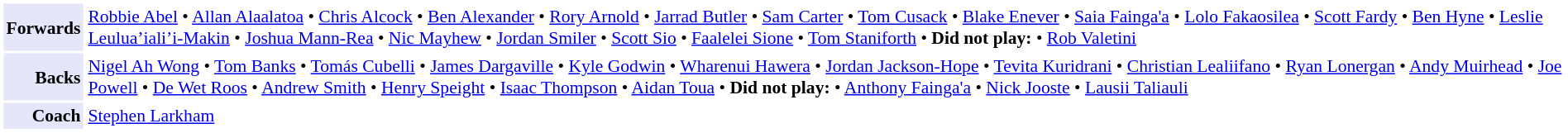<table cellpadding="2" style="border: 1px solid white; font-size:90%;">
<tr>
<td style="text-align:right;" bgcolor="lavender"><strong>Forwards</strong></td>
<td style="text-align:left;"><a href='#'>Robbie Abel</a> • <a href='#'>Allan Alaalatoa</a> • <a href='#'>Chris Alcock</a> • <a href='#'>Ben Alexander</a> • <a href='#'>Rory Arnold</a> • <a href='#'>Jarrad Butler</a> • <a href='#'>Sam Carter</a> • <a href='#'>Tom Cusack</a> • <a href='#'>Blake Enever</a> • <a href='#'>Saia Fainga'a</a> • <a href='#'>Lolo Fakaosilea</a> • <a href='#'>Scott Fardy</a> • <a href='#'>Ben Hyne</a> • <a href='#'>Leslie Leulua’iali’i-Makin</a> • <a href='#'>Joshua Mann-Rea</a> • <a href='#'>Nic Mayhew</a> • <a href='#'>Jordan Smiler</a> • <a href='#'>Scott Sio</a> • <a href='#'>Faalelei Sione</a> • <a href='#'>Tom Staniforth</a> •  <strong>Did not play:</strong> • <a href='#'>Rob Valetini</a></td>
</tr>
<tr>
<td style="text-align:right;" bgcolor="lavender"><strong>Backs</strong></td>
<td style="text-align:left;"><a href='#'>Nigel Ah Wong</a> • <a href='#'>Tom Banks</a> • <a href='#'>Tomás Cubelli</a> • <a href='#'>James Dargaville</a> • <a href='#'>Kyle Godwin</a> • <a href='#'>Wharenui Hawera</a> • <a href='#'>Jordan Jackson-Hope</a> • <a href='#'>Tevita Kuridrani</a> • <a href='#'>Christian Lealiifano</a> • <a href='#'>Ryan Lonergan</a> • <a href='#'>Andy Muirhead</a> • <a href='#'>Joe Powell</a> • <a href='#'>De Wet Roos</a> • <a href='#'>Andrew Smith</a> • <a href='#'>Henry Speight</a> • <a href='#'>Isaac Thompson</a> • <a href='#'>Aidan Toua</a> • <strong>Did not play:</strong> • <a href='#'>Anthony Fainga'a</a> • <a href='#'>Nick Jooste</a> • <a href='#'>Lausii Taliauli</a></td>
</tr>
<tr>
<td style="text-align:right;" bgcolor="lavender"><strong>Coach</strong></td>
<td style="text-align:left;"><a href='#'>Stephen Larkham</a></td>
</tr>
</table>
